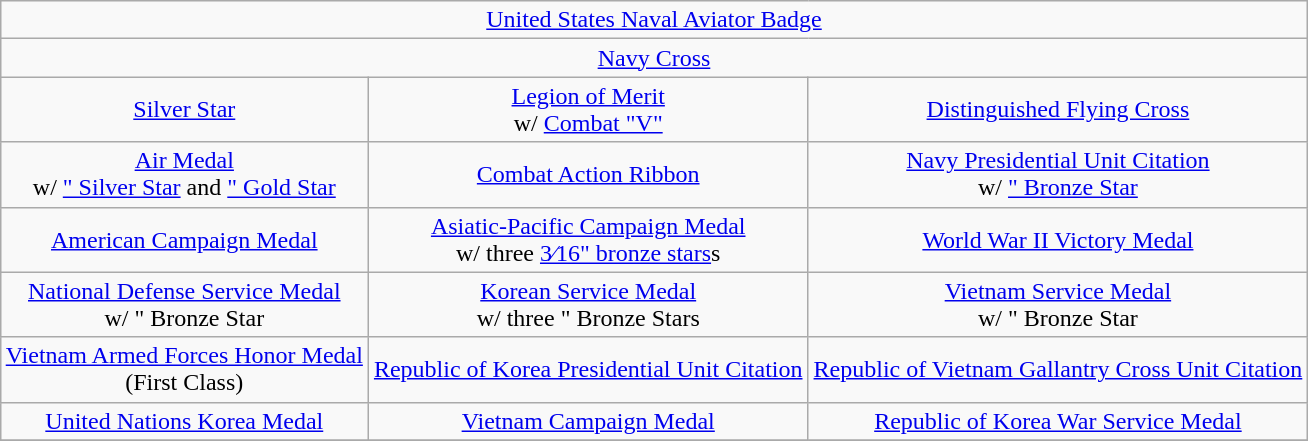<table class="wikitable" style="margin:1em auto; text-align:center;">
<tr>
<td colspan="3"><a href='#'>United States Naval Aviator Badge</a></td>
</tr>
<tr>
<td colspan="3"><a href='#'>Navy Cross</a></td>
</tr>
<tr>
<td><a href='#'>Silver Star</a></td>
<td><a href='#'>Legion of Merit</a><br>w/ <a href='#'>Combat "V"</a></td>
<td><a href='#'>Distinguished Flying Cross</a></td>
</tr>
<tr>
<td><a href='#'>Air Medal</a><br>w/ <a href='#'>" Silver Star</a> and <a href='#'>" Gold Star</a></td>
<td><a href='#'>Combat Action Ribbon</a></td>
<td><a href='#'>Navy Presidential Unit Citation</a> <br>w/ <a href='#'>" Bronze Star</a></td>
</tr>
<tr>
<td><a href='#'>American Campaign Medal</a></td>
<td><a href='#'>Asiatic-Pacific Campaign Medal</a><br>w/ three  <a href='#'>3⁄16" bronze stars</a>s</td>
<td><a href='#'>World War II Victory Medal</a></td>
</tr>
<tr>
<td><a href='#'>National Defense Service Medal</a><br>w/ " Bronze Star</td>
<td><a href='#'>Korean Service Medal</a><br>w/ three " Bronze Stars</td>
<td><a href='#'>Vietnam Service Medal</a><br>w/ " Bronze Star</td>
</tr>
<tr>
<td><a href='#'>Vietnam Armed Forces Honor Medal</a><br>(First Class)</td>
<td><a href='#'>Republic of Korea Presidential Unit Citation</a></td>
<td><a href='#'>Republic of Vietnam Gallantry Cross Unit Citation</a></td>
</tr>
<tr>
<td><a href='#'>United Nations Korea Medal</a></td>
<td><a href='#'>Vietnam Campaign Medal</a></td>
<td><a href='#'>Republic of Korea War Service Medal</a></td>
</tr>
<tr>
</tr>
</table>
